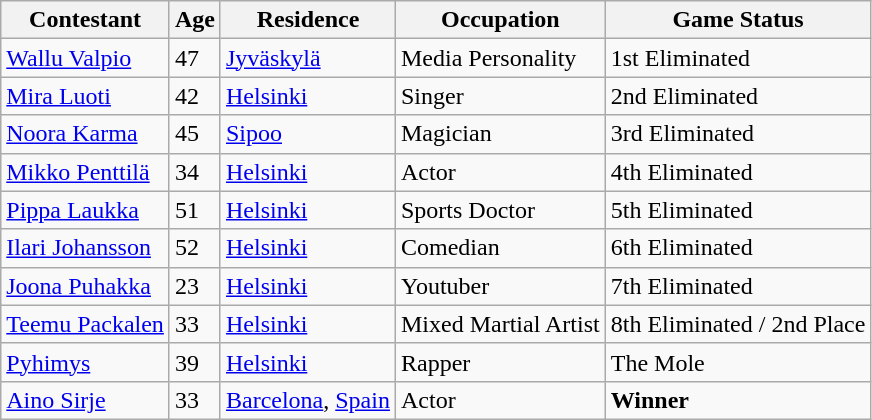<table Class="wikitable">
<tr>
<th>Contestant</th>
<th>Age</th>
<th>Residence</th>
<th>Occupation</th>
<th>Game Status</th>
</tr>
<tr>
<td><a href='#'>Wallu Valpio</a></td>
<td>47</td>
<td><a href='#'>Jyväskylä</a></td>
<td>Media Personality</td>
<td>1st Eliminated</td>
</tr>
<tr>
<td><a href='#'>Mira Luoti</a></td>
<td>42</td>
<td><a href='#'>Helsinki</a></td>
<td>Singer</td>
<td>2nd Eliminated</td>
</tr>
<tr>
<td><a href='#'>Noora Karma</a></td>
<td>45</td>
<td><a href='#'>Sipoo</a></td>
<td>Magician</td>
<td>3rd Eliminated</td>
</tr>
<tr>
<td><a href='#'>Mikko Penttilä</a></td>
<td>34</td>
<td><a href='#'>Helsinki</a></td>
<td>Actor</td>
<td>4th Eliminated</td>
</tr>
<tr>
<td><a href='#'>Pippa Laukka</a></td>
<td>51</td>
<td><a href='#'>Helsinki</a></td>
<td>Sports Doctor</td>
<td>5th Eliminated</td>
</tr>
<tr>
<td><a href='#'>Ilari Johansson</a></td>
<td>52</td>
<td><a href='#'>Helsinki</a></td>
<td>Comedian</td>
<td>6th Eliminated</td>
</tr>
<tr>
<td><a href='#'>Joona Puhakka</a></td>
<td>23</td>
<td><a href='#'>Helsinki</a></td>
<td>Youtuber</td>
<td>7th Eliminated</td>
</tr>
<tr>
<td><a href='#'>Teemu Packalen</a></td>
<td>33</td>
<td><a href='#'>Helsinki</a></td>
<td>Mixed Martial Artist</td>
<td>8th Eliminated / 2nd Place</td>
</tr>
<tr>
<td><a href='#'>Pyhimys</a></td>
<td>39</td>
<td><a href='#'>Helsinki</a></td>
<td>Rapper</td>
<td>The Mole</td>
</tr>
<tr>
<td><a href='#'>Aino Sirje</a></td>
<td>33</td>
<td><a href='#'>Barcelona</a>, <a href='#'>Spain</a></td>
<td>Actor</td>
<td><strong>Winner</strong></td>
</tr>
</table>
